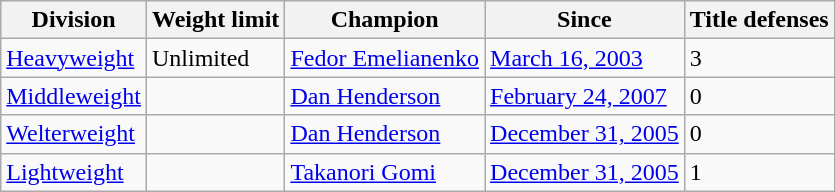<table class="wikitable">
<tr>
<th>Division</th>
<th>Weight limit</th>
<th>Champion</th>
<th>Since</th>
<th>Title defenses</th>
</tr>
<tr>
<td><a href='#'>Heavyweight</a></td>
<td>Unlimited</td>
<td> <a href='#'>Fedor Emelianenko</a></td>
<td><a href='#'>March 16, 2003</a></td>
<td>3</td>
</tr>
<tr>
<td><a href='#'>Middleweight</a></td>
<td></td>
<td> <a href='#'>Dan Henderson</a></td>
<td><a href='#'>February 24, 2007</a></td>
<td>0</td>
</tr>
<tr>
<td><a href='#'>Welterweight</a></td>
<td></td>
<td> <a href='#'>Dan Henderson</a></td>
<td><a href='#'>December 31, 2005</a></td>
<td>0</td>
</tr>
<tr>
<td><a href='#'>Lightweight</a></td>
<td></td>
<td> <a href='#'>Takanori Gomi</a></td>
<td><a href='#'>December 31, 2005</a></td>
<td>1</td>
</tr>
</table>
